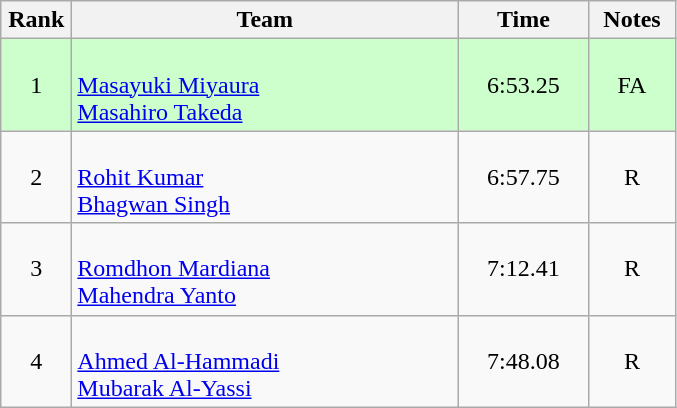<table class=wikitable style="text-align:center">
<tr>
<th width=40>Rank</th>
<th width=250>Team</th>
<th width=80>Time</th>
<th width=50>Notes</th>
</tr>
<tr bgcolor="ccffcc">
<td>1</td>
<td align=left><br><a href='#'>Masayuki Miyaura</a><br><a href='#'>Masahiro Takeda</a></td>
<td>6:53.25</td>
<td>FA</td>
</tr>
<tr>
<td>2</td>
<td align=left><br><a href='#'>Rohit Kumar</a><br><a href='#'>Bhagwan Singh</a></td>
<td>6:57.75</td>
<td>R</td>
</tr>
<tr>
<td>3</td>
<td align=left><br><a href='#'>Romdhon Mardiana</a><br><a href='#'>Mahendra Yanto</a></td>
<td>7:12.41</td>
<td>R</td>
</tr>
<tr>
<td>4</td>
<td align=left><br><a href='#'>Ahmed Al-Hammadi</a><br><a href='#'>Mubarak Al-Yassi</a></td>
<td>7:48.08</td>
<td>R</td>
</tr>
</table>
